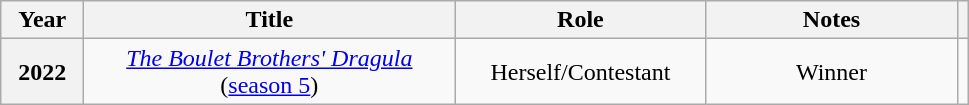<table class="wikitable plainrowheaders" style="text-align:center;">
<tr>
<th scope="col" style="width:03em;">Year</th>
<th scope="col" style="width:15em;">Title</th>
<th scope="col" style="width:10em;">Role</th>
<th scope="col" style="width:10em;">Notes</th>
<th></th>
</tr>
<tr>
<th scope="row" style="text-align:center">2022</th>
<td><em><a href='#'>The Boulet Brothers' Dragula</a></em> (<a href='#'>season 5</a>)</td>
<td>Herself/Contestant</td>
<td>Winner</td>
<td></td>
</tr>
</table>
